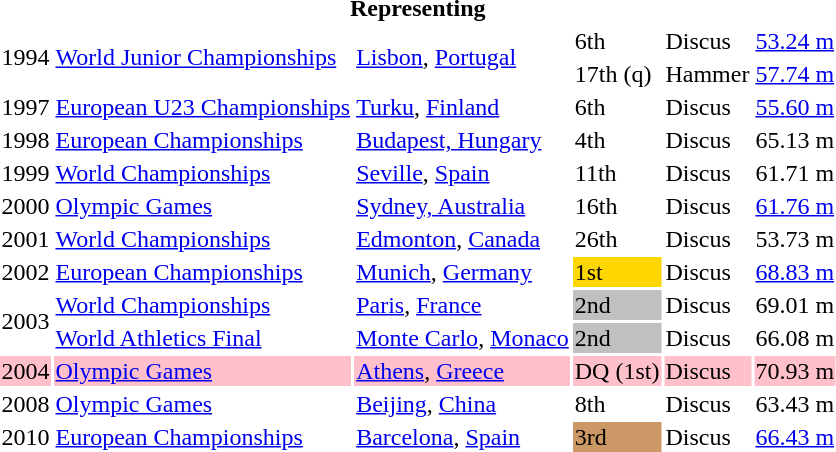<table>
<tr>
<th colspan="6">Representing </th>
</tr>
<tr>
<td rowspan=2>1994</td>
<td rowspan=2><a href='#'>World Junior Championships</a></td>
<td rowspan=2><a href='#'>Lisbon</a>, <a href='#'>Portugal</a></td>
<td>6th</td>
<td>Discus</td>
<td><a href='#'>53.24 m</a></td>
</tr>
<tr>
<td>17th (q)</td>
<td>Hammer</td>
<td><a href='#'>57.74 m</a></td>
</tr>
<tr>
<td>1997</td>
<td><a href='#'>European U23 Championships</a></td>
<td><a href='#'>Turku</a>, <a href='#'>Finland</a></td>
<td>6th</td>
<td>Discus</td>
<td><a href='#'>55.60 m</a></td>
</tr>
<tr>
<td>1998</td>
<td><a href='#'>European Championships</a></td>
<td><a href='#'>Budapest, Hungary</a></td>
<td>4th</td>
<td>Discus</td>
<td>65.13 m</td>
</tr>
<tr>
<td>1999</td>
<td><a href='#'>World Championships</a></td>
<td><a href='#'>Seville</a>, <a href='#'>Spain</a></td>
<td>11th</td>
<td>Discus</td>
<td>61.71 m</td>
</tr>
<tr>
<td>2000</td>
<td><a href='#'>Olympic Games</a></td>
<td><a href='#'>Sydney, Australia</a></td>
<td>16th</td>
<td>Discus</td>
<td><a href='#'>61.76 m</a></td>
</tr>
<tr>
<td>2001</td>
<td><a href='#'>World Championships</a></td>
<td><a href='#'>Edmonton</a>, <a href='#'>Canada</a></td>
<td>26th</td>
<td>Discus</td>
<td>53.73 m</td>
</tr>
<tr>
<td>2002</td>
<td><a href='#'>European Championships</a></td>
<td><a href='#'>Munich</a>, <a href='#'>Germany</a></td>
<td bgcolor="gold">1st</td>
<td>Discus</td>
<td><a href='#'>68.83 m</a></td>
</tr>
<tr>
<td rowspan=2>2003</td>
<td><a href='#'>World Championships</a></td>
<td><a href='#'>Paris</a>, <a href='#'>France</a></td>
<td bgcolor="silver">2nd</td>
<td>Discus</td>
<td>69.01 m</td>
</tr>
<tr>
<td><a href='#'>World Athletics Final</a></td>
<td><a href='#'>Monte Carlo</a>, <a href='#'>Monaco</a></td>
<td bgcolor="silver">2nd</td>
<td>Discus</td>
<td>66.08 m</td>
</tr>
<tr bgcolor="pink">
<td>2004</td>
<td><a href='#'>Olympic Games</a></td>
<td><a href='#'>Athens</a>, <a href='#'>Greece</a></td>
<td>DQ (1st)</td>
<td>Discus</td>
<td>70.93 m</td>
</tr>
<tr>
<td>2008</td>
<td><a href='#'>Olympic Games</a></td>
<td><a href='#'>Beijing</a>, <a href='#'>China</a></td>
<td>8th</td>
<td>Discus</td>
<td>63.43 m</td>
</tr>
<tr>
<td>2010</td>
<td><a href='#'>European Championships</a></td>
<td><a href='#'>Barcelona</a>, <a href='#'>Spain</a></td>
<td bgcolor="CC9966">3rd</td>
<td>Discus</td>
<td><a href='#'>66.43 m</a></td>
</tr>
</table>
